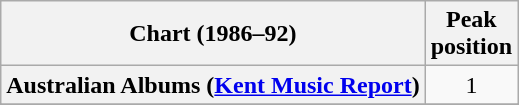<table class="wikitable sortable plainrowheaders" style="text-align:center">
<tr>
<th scope="col">Chart (1986–92)</th>
<th scope="col">Peak<br>position</th>
</tr>
<tr>
<th scope="row">Australian Albums (<a href='#'>Kent Music Report</a>)</th>
<td>1</td>
</tr>
<tr>
</tr>
<tr>
</tr>
<tr>
</tr>
<tr>
</tr>
<tr>
</tr>
<tr>
</tr>
<tr>
</tr>
</table>
